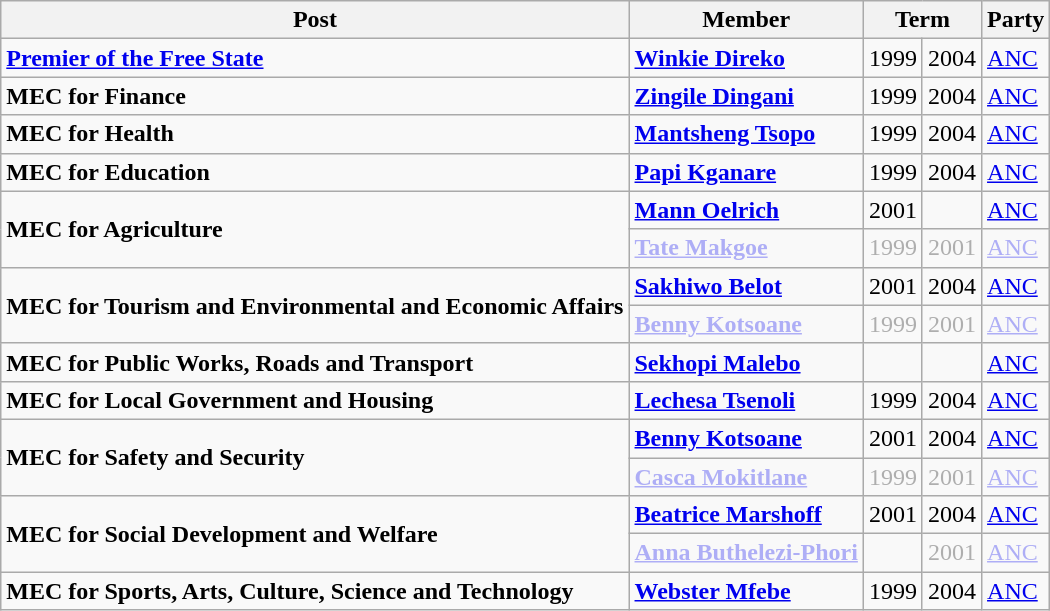<table class="wikitable">
<tr>
<th>Post</th>
<th>Member</th>
<th colspan="2">Term</th>
<th>Party</th>
</tr>
<tr>
<td><strong><a href='#'>Premier of the Free State</a></strong></td>
<td><strong><a href='#'>Winkie Direko</a></strong></td>
<td>1999</td>
<td>2004</td>
<td><a href='#'>ANC</a></td>
</tr>
<tr>
<td><strong>MEC for Finance</strong></td>
<td><strong><a href='#'>Zingile Dingani</a></strong></td>
<td>1999</td>
<td>2004</td>
<td><a href='#'>ANC</a></td>
</tr>
<tr>
<td><strong>MEC for Health</strong></td>
<td><strong><a href='#'>Mantsheng Tsopo</a></strong></td>
<td>1999</td>
<td>2004</td>
<td><a href='#'>ANC</a></td>
</tr>
<tr>
<td><strong>MEC for Education</strong></td>
<td><a href='#'><strong>Papi Kganare</strong></a></td>
<td>1999</td>
<td>2004</td>
<td><a href='#'>ANC</a></td>
</tr>
<tr>
<td rowspan="2"><strong>MEC for Agriculture</strong></td>
<td><strong><a href='#'>Mann Oelrich</a></strong></td>
<td>2001</td>
<td></td>
<td><a href='#'>ANC</a></td>
</tr>
<tr style="opacity:.3;">
<td><strong><a href='#'>Tate Makgoe</a></strong></td>
<td>1999</td>
<td>2001</td>
<td><a href='#'>ANC</a></td>
</tr>
<tr>
<td rowspan="2"><strong>MEC for Tourism and Environmental and Economic Affairs</strong></td>
<td><strong><a href='#'>Sakhiwo Belot</a></strong></td>
<td>2001</td>
<td>2004</td>
<td><a href='#'>ANC</a></td>
</tr>
<tr style="opacity:.3;">
<td><strong><a href='#'>Benny Kotsoane</a></strong></td>
<td>1999</td>
<td>2001</td>
<td><a href='#'>ANC</a></td>
</tr>
<tr>
<td><strong>MEC for Public Works, Roads and Transport</strong></td>
<td><strong><a href='#'>Sekhopi Malebo</a></strong></td>
<td></td>
<td></td>
<td><a href='#'>ANC</a></td>
</tr>
<tr>
<td><strong>MEC for Local Government and Housing</strong></td>
<td><strong><a href='#'>Lechesa Tsenoli</a></strong></td>
<td>1999</td>
<td>2004</td>
<td><a href='#'>ANC</a></td>
</tr>
<tr>
<td rowspan="2"><strong>MEC for Safety and Security</strong></td>
<td><strong><a href='#'>Benny Kotsoane</a></strong></td>
<td>2001</td>
<td>2004</td>
<td><a href='#'>ANC</a></td>
</tr>
<tr style="opacity:.3;">
<td><strong><a href='#'>Casca Mokitlane</a></strong></td>
<td>1999</td>
<td>2001</td>
<td><a href='#'>ANC</a></td>
</tr>
<tr>
<td rowspan="2"><strong>MEC for Social Development and Welfare</strong></td>
<td><strong><a href='#'>Beatrice Marshoff</a></strong></td>
<td>2001</td>
<td>2004</td>
<td><a href='#'>ANC</a></td>
</tr>
<tr style="opacity:.3;">
<td><strong><a href='#'>Anna Buthelezi-Phori</a></strong></td>
<td></td>
<td>2001</td>
<td><a href='#'>ANC</a></td>
</tr>
<tr>
<td><strong>MEC for Sports, Arts, Culture, Science and Technology</strong></td>
<td><strong><a href='#'>Webster Mfebe</a></strong></td>
<td>1999</td>
<td>2004</td>
<td><a href='#'>ANC</a></td>
</tr>
</table>
